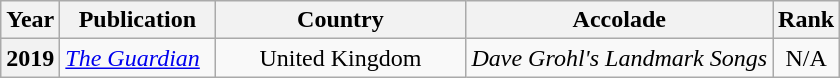<table class="wikitable plainrowheaders" style="text-align:left;">
<tr>
<th scope="col">Year</th>
<th scope="col" style="width:6em;">Publication</th>
<th scope="col" style="width:10em;">Country</th>
<th scope="col">Accolade</th>
<th scope="col">Rank</th>
</tr>
<tr>
<th scope="row">2019</th>
<td><em><a href='#'>The Guardian</a></em></td>
<td style="text-align:center;" rowspan="1">United Kingdom</td>
<td><em>Dave Grohl's Landmark Songs</em></td>
<td style="text-align:center;">N/A</td>
</tr>
</table>
